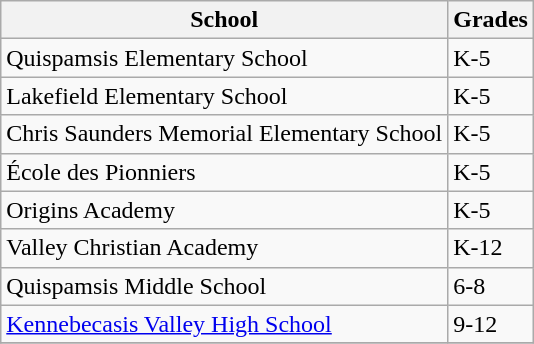<table class="wikitable">
<tr>
<th>School</th>
<th>Grades</th>
</tr>
<tr>
<td>Quispamsis Elementary School</td>
<td>K-5</td>
</tr>
<tr>
<td>Lakefield Elementary School</td>
<td>K-5</td>
</tr>
<tr>
<td>Chris Saunders Memorial Elementary School</td>
<td>K-5</td>
</tr>
<tr>
<td>École des Pionniers</td>
<td>K-5</td>
</tr>
<tr>
<td>Origins Academy</td>
<td>K-5</td>
</tr>
<tr>
<td>Valley Christian Academy</td>
<td>K-12</td>
</tr>
<tr>
<td>Quispamsis Middle School</td>
<td>6-8</td>
</tr>
<tr>
<td><a href='#'>Kennebecasis Valley High School</a></td>
<td>9-12</td>
</tr>
<tr>
</tr>
</table>
